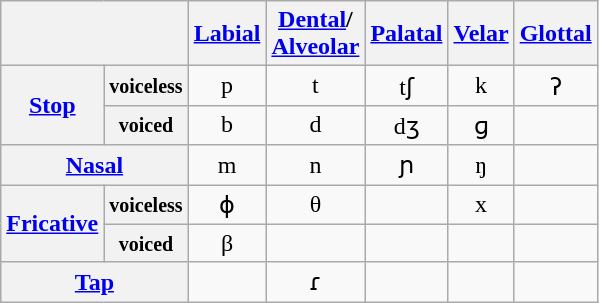<table class="wikitable" style="text-align:center">
<tr>
<th colspan="2"></th>
<th><a href='#'>Labial</a></th>
<th><a href='#'>Dental</a>/<br><a href='#'>Alveolar</a></th>
<th><a href='#'>Palatal</a></th>
<th><a href='#'>Velar</a></th>
<th><a href='#'>Glottal</a></th>
</tr>
<tr>
<th rowspan="2"><a href='#'>Stop</a></th>
<th><small>voiceless</small></th>
<td>p</td>
<td>t</td>
<td>tʃ</td>
<td>k</td>
<td>ʔ</td>
</tr>
<tr>
<th><small>voiced</small></th>
<td>b</td>
<td>d</td>
<td>dʒ</td>
<td>ɡ</td>
<td></td>
</tr>
<tr>
<th colspan="2"><a href='#'>Nasal</a></th>
<td>m</td>
<td>n</td>
<td>ɲ</td>
<td>ŋ</td>
<td></td>
</tr>
<tr>
<th rowspan="2"><a href='#'>Fricative</a></th>
<th><small>voiceless</small></th>
<td>ɸ</td>
<td>θ</td>
<td></td>
<td>x</td>
<td></td>
</tr>
<tr>
<th><small>voiced</small></th>
<td>β</td>
<td></td>
<td></td>
<td></td>
<td></td>
</tr>
<tr>
<th colspan="2"><a href='#'>Tap</a></th>
<td></td>
<td>ɾ</td>
<td></td>
<td></td>
<td></td>
</tr>
</table>
